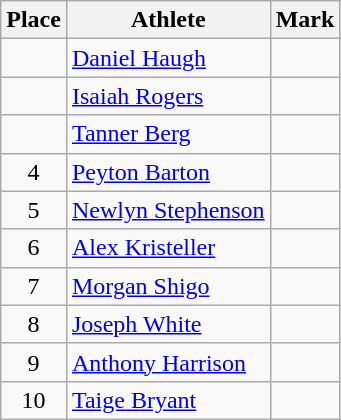<table class="wikitable">
<tr>
<th>Place</th>
<th>Athlete</th>
<th>Mark</th>
</tr>
<tr>
<td align=center></td>
<td><a href='#'>Daniel Haugh</a></td>
<td></td>
</tr>
<tr>
<td align=center></td>
<td><a href='#'>Isaiah Rogers</a></td>
<td></td>
</tr>
<tr>
<td align=center></td>
<td><a href='#'>Tanner Berg</a></td>
<td></td>
</tr>
<tr>
<td align=center>4</td>
<td><a href='#'>Peyton Barton</a></td>
<td></td>
</tr>
<tr>
<td align=center>5</td>
<td><a href='#'>Newlyn Stephenson</a></td>
<td></td>
</tr>
<tr>
<td align=center>6</td>
<td><a href='#'>Alex Kristeller</a></td>
<td></td>
</tr>
<tr>
<td align=center>7</td>
<td><a href='#'>Morgan Shigo</a></td>
<td></td>
</tr>
<tr>
<td align=center>8</td>
<td><a href='#'>Joseph White</a></td>
<td></td>
</tr>
<tr>
<td align=center>9</td>
<td><a href='#'>Anthony Harrison</a></td>
<td></td>
</tr>
<tr>
<td align=center>10</td>
<td><a href='#'>Taige Bryant</a></td>
<td></td>
</tr>
</table>
